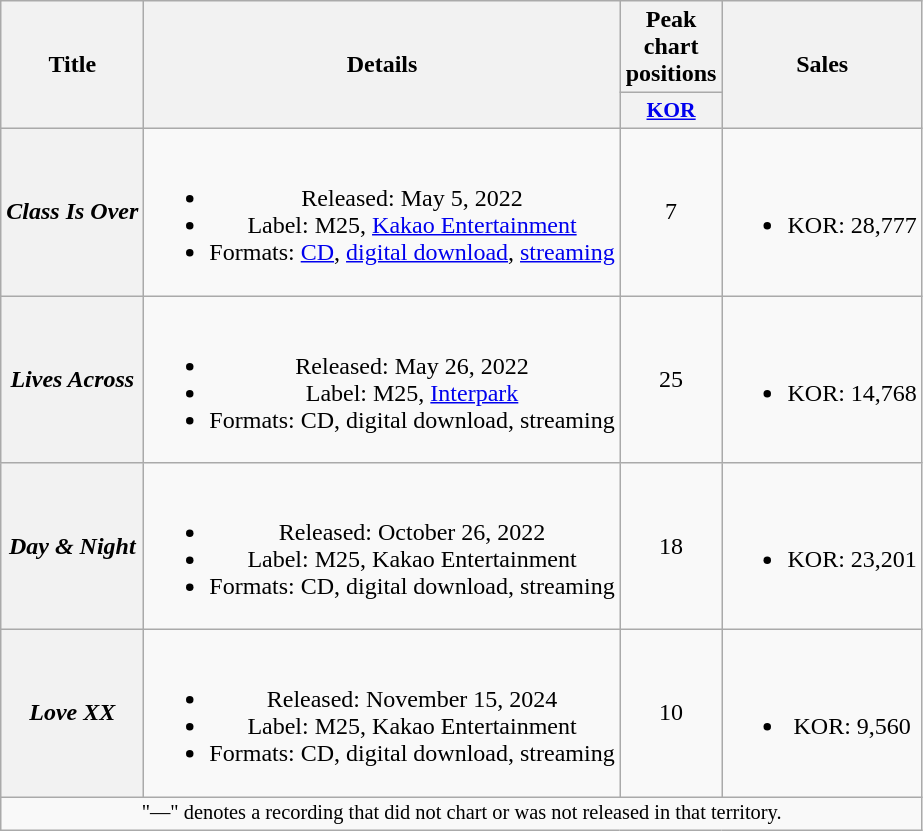<table class="wikitable plainrowheaders" style="text-align:center">
<tr>
<th scope="col" rowspan="2">Title</th>
<th scope="col" rowspan="2">Details</th>
<th scope="col">Peak chart positions</th>
<th scope="col" rowspan="2">Sales</th>
</tr>
<tr>
<th scope="col" style="font-size:90%; width:2.5em"><a href='#'>KOR</a><br></th>
</tr>
<tr>
<th scope="row"><em>Class Is Over</em></th>
<td><br><ul><li>Released: May 5, 2022</li><li>Label: M25, <a href='#'>Kakao Entertainment</a></li><li>Formats: <a href='#'>CD</a>, <a href='#'>digital download</a>, <a href='#'>streaming</a></li></ul></td>
<td>7</td>
<td><br><ul><li>KOR: 28,777</li></ul></td>
</tr>
<tr>
<th scope="row"><em>Lives Across</em></th>
<td><br><ul><li>Released: May 26, 2022</li><li>Label: M25, <a href='#'>Interpark</a></li><li>Formats: CD, digital download, streaming</li></ul></td>
<td>25</td>
<td><br><ul><li>KOR: 14,768</li></ul></td>
</tr>
<tr>
<th scope="row"><em>Day & Night</em></th>
<td><br><ul><li>Released: October 26, 2022</li><li>Label: M25, Kakao Entertainment</li><li>Formats: CD, digital download, streaming</li></ul></td>
<td>18</td>
<td><br><ul><li>KOR: 23,201</li></ul></td>
</tr>
<tr>
<th scope="row"><em>Love XX</em></th>
<td><br><ul><li>Released: November 15, 2024</li><li>Label: M25, Kakao Entertainment</li><li>Formats: CD, digital download, streaming</li></ul></td>
<td>10</td>
<td><br><ul><li>KOR: 9,560</li></ul></td>
</tr>
<tr>
<td colspan="4" style="font-size:85%">"—" denotes a recording that did not chart or was not released in that territory.</td>
</tr>
</table>
